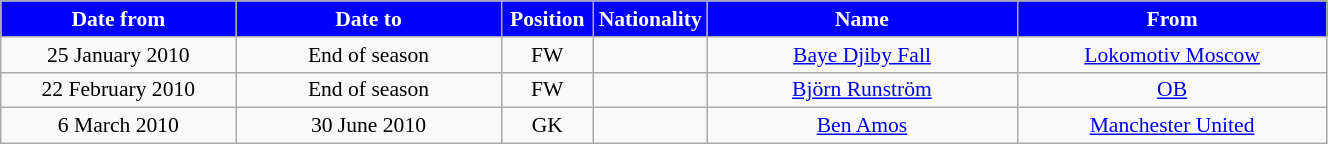<table class="wikitable"  style="text-align:center; font-size:90%; ">
<tr>
<th style="background:#00f; color:white; width:150px;">Date from</th>
<th style="background:#00f; color:white; width:170px;">Date to</th>
<th style="background:#00f; color:white; width:55px;">Position</th>
<th style="background:#00f; color:white; width:55px;">Nationality</th>
<th style="background:#00f; color:white; width:200px;">Name</th>
<th style="background:#00f; color:white; width:200px;">From</th>
</tr>
<tr>
<td>25 January 2010</td>
<td>End of season</td>
<td>FW</td>
<td></td>
<td><a href='#'>Baye Djiby Fall</a></td>
<td> <a href='#'>Lokomotiv Moscow</a></td>
</tr>
<tr>
<td>22 February 2010</td>
<td>End of season</td>
<td>FW</td>
<td></td>
<td><a href='#'>Björn Runström</a></td>
<td> <a href='#'>OB</a></td>
</tr>
<tr>
<td>6 March 2010</td>
<td>30 June 2010</td>
<td>GK</td>
<td></td>
<td><a href='#'>Ben Amos</a></td>
<td> <a href='#'>Manchester United</a></td>
</tr>
</table>
